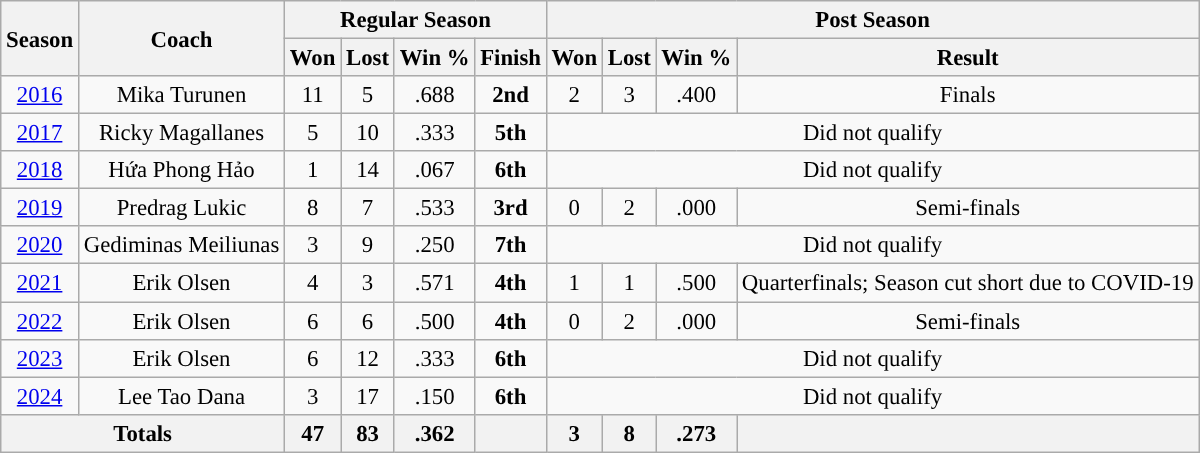<table class="wikitable" style="font-size: 95%; text-align:center;">
<tr>
<th rowspan="2">Season</th>
<th rowspan="2">Coach</th>
<th colspan="4">Regular Season</th>
<th colspan="4">Post Season</th>
</tr>
<tr>
<th>Won</th>
<th>Lost</th>
<th>Win %</th>
<th>Finish</th>
<th>Won</th>
<th>Lost</th>
<th>Win %</th>
<th>Result</th>
</tr>
<tr>
<td><a href='#'>2016</a></td>
<td>Mika Turunen</td>
<td>11</td>
<td>5</td>
<td>.688</td>
<td><strong>2nd</strong></td>
<td>2</td>
<td>3</td>
<td>.400</td>
<td>Finals</td>
</tr>
<tr>
<td><a href='#'>2017</a></td>
<td>Ricky Magallanes</td>
<td>5</td>
<td>10</td>
<td>.333</td>
<td><strong>5th</strong></td>
<td colspan="4">Did not qualify</td>
</tr>
<tr>
<td><a href='#'>2018</a></td>
<td>Hứa Phong Hảo</td>
<td>1</td>
<td>14</td>
<td>.067</td>
<td><strong>6th</strong></td>
<td colspan="4">Did not qualify</td>
</tr>
<tr>
<td><a href='#'>2019</a></td>
<td>Predrag Lukic</td>
<td>8</td>
<td>7</td>
<td>.533</td>
<td><strong>3rd</strong></td>
<td>0</td>
<td>2</td>
<td>.000</td>
<td>Semi-finals</td>
</tr>
<tr>
<td><a href='#'>2020</a></td>
<td>Gediminas Meiliunas</td>
<td>3</td>
<td>9</td>
<td>.250</td>
<td><strong>7th</strong></td>
<td colspan="4">Did not qualify</td>
</tr>
<tr>
<td><a href='#'>2021</a></td>
<td>Erik Olsen</td>
<td>4</td>
<td>3</td>
<td>.571</td>
<td><strong>4th</strong></td>
<td>1</td>
<td>1</td>
<td>.500</td>
<td>Quarterfinals; Season cut short due to COVID-19</td>
</tr>
<tr>
<td><a href='#'>2022</a></td>
<td>Erik Olsen</td>
<td>6</td>
<td>6</td>
<td>.500</td>
<td><strong>4th</strong></td>
<td>0</td>
<td>2</td>
<td>.000</td>
<td>Semi-finals</td>
</tr>
<tr>
<td><a href='#'>2023</a></td>
<td>Erik Olsen</td>
<td>6</td>
<td>12</td>
<td>.333</td>
<td><strong>6th</strong></td>
<td colspan="4">Did not qualify</td>
</tr>
<tr>
<td><a href='#'>2024</a></td>
<td>Lee Tao Dana</td>
<td>3</td>
<td>17</td>
<td>.150</td>
<td><strong>6th</strong></td>
<td colspan="4">Did not qualify</td>
</tr>
<tr>
<th colspan="2">Totals</th>
<th>47</th>
<th>83</th>
<th>.362</th>
<th></th>
<th>3</th>
<th>8</th>
<th>.273</th>
<th></th>
</tr>
</table>
